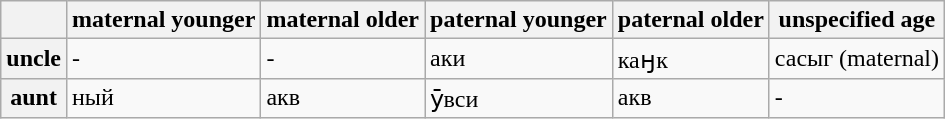<table class="wikitable">
<tr>
<th></th>
<th>maternal younger</th>
<th>maternal older</th>
<th>paternal younger</th>
<th>paternal older</th>
<th>unspecified age</th>
</tr>
<tr>
<th>uncle</th>
<td>-</td>
<td>-</td>
<td>аки</td>
<td>каӈк</td>
<td>сасыг (maternal)</td>
</tr>
<tr>
<th>aunt</th>
<td>ный</td>
<td>акв</td>
<td>ӯвси</td>
<td>акв</td>
<td>-</td>
</tr>
</table>
